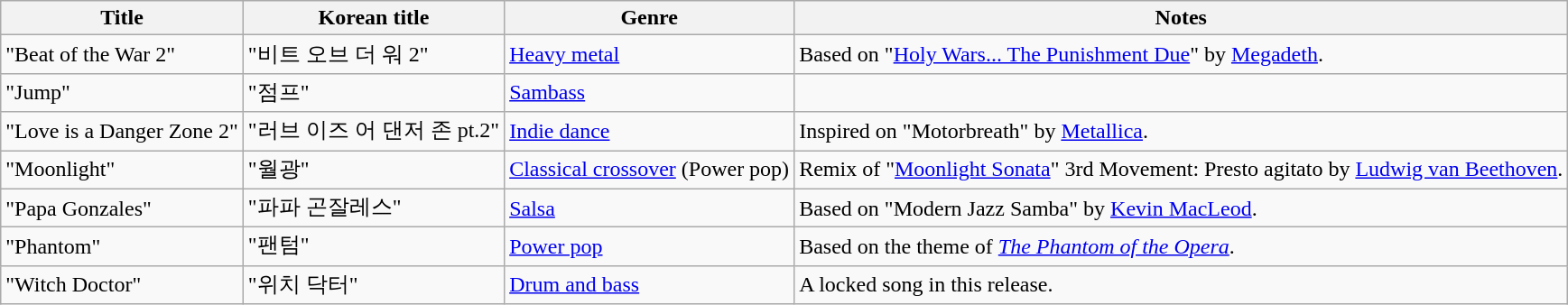<table class="wikitable">
<tr>
<th>Title</th>
<th>Korean title</th>
<th>Genre</th>
<th>Notes</th>
</tr>
<tr>
<td>"Beat of the War 2"</td>
<td>"비트 오브 더 워 2"</td>
<td><a href='#'>Heavy metal</a></td>
<td>Based on "<a href='#'>Holy Wars... The Punishment Due</a>" by <a href='#'>Megadeth</a>.</td>
</tr>
<tr>
<td>"Jump"</td>
<td>"점프"</td>
<td><a href='#'>Sambass</a></td>
<td></td>
</tr>
<tr>
<td>"Love is a Danger Zone 2"</td>
<td>"러브 이즈 어 댄저 존 pt.2"</td>
<td><a href='#'>Indie dance</a></td>
<td>Inspired on "Motorbreath" by <a href='#'>Metallica</a>.</td>
</tr>
<tr>
<td>"Moonlight"</td>
<td>"월광"</td>
<td><a href='#'>Classical crossover</a> (Power pop)</td>
<td>Remix of "<a href='#'>Moonlight Sonata</a>" 3rd Movement: Presto agitato by <a href='#'>Ludwig van Beethoven</a>.</td>
</tr>
<tr>
<td>"Papa Gonzales"</td>
<td>"파파 곤잘레스"</td>
<td><a href='#'>Salsa</a></td>
<td>Based on "Modern Jazz Samba" by <a href='#'>Kevin MacLeod</a>.</td>
</tr>
<tr>
<td>"Phantom"</td>
<td>"팬텀"</td>
<td><a href='#'>Power pop</a></td>
<td>Based on the theme of <em><a href='#'>The Phantom of the Opera</a></em>.</td>
</tr>
<tr>
<td>"Witch Doctor"</td>
<td>"위치 닥터"</td>
<td><a href='#'>Drum and bass</a></td>
<td>A locked song in this release.</td>
</tr>
</table>
